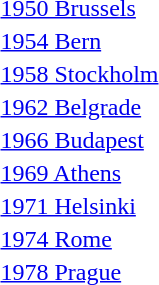<table>
<tr>
<td><a href='#'>1950 Brussels</a><br></td>
<td></td>
<td></td>
<td></td>
</tr>
<tr>
<td><a href='#'>1954 Bern</a><br></td>
<td></td>
<td></td>
<td></td>
</tr>
<tr>
<td><a href='#'>1958 Stockholm</a><br></td>
<td></td>
<td></td>
<td></td>
</tr>
<tr>
<td><a href='#'>1962 Belgrade</a><br></td>
<td></td>
<td></td>
<td></td>
</tr>
<tr>
<td><a href='#'>1966 Budapest</a><br></td>
<td></td>
<td></td>
<td></td>
</tr>
<tr>
<td><a href='#'>1969 Athens</a><br></td>
<td></td>
<td></td>
<td></td>
</tr>
<tr>
<td><a href='#'>1971 Helsinki</a><br></td>
<td></td>
<td></td>
<td></td>
</tr>
<tr>
<td><a href='#'>1974 Rome</a><br></td>
<td></td>
<td></td>
<td></td>
</tr>
<tr>
<td><a href='#'>1978 Prague</a><br></td>
<td></td>
<td></td>
<td></td>
</tr>
</table>
